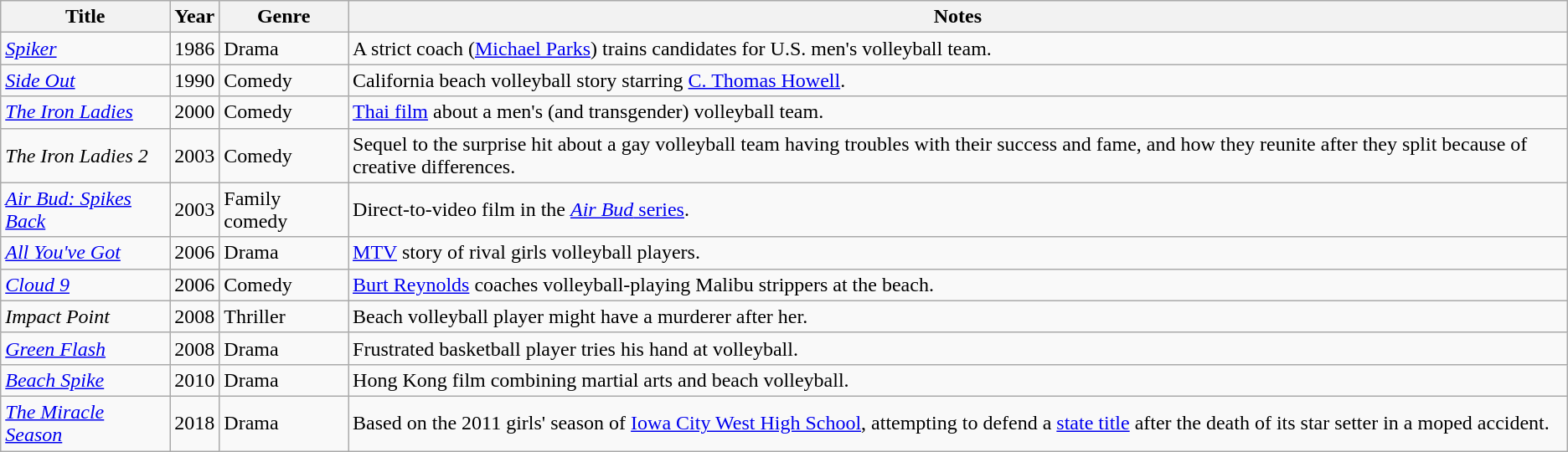<table class="wikitable sortable">
<tr>
<th>Title</th>
<th>Year</th>
<th>Genre</th>
<th>Notes</th>
</tr>
<tr>
<td><em><a href='#'>Spiker</a></em></td>
<td>1986</td>
<td>Drama</td>
<td>A strict coach (<a href='#'>Michael Parks</a>) trains candidates for U.S. men's volleyball team.</td>
</tr>
<tr>
<td><em><a href='#'>Side Out</a></em></td>
<td>1990</td>
<td>Comedy</td>
<td>California beach volleyball story starring <a href='#'>C. Thomas Howell</a>.</td>
</tr>
<tr>
<td><em><a href='#'>The Iron Ladies</a></em></td>
<td>2000</td>
<td>Comedy</td>
<td><a href='#'>Thai film</a> about a men's (and transgender) volleyball team.</td>
</tr>
<tr>
<td><em>The Iron Ladies 2</em></td>
<td>2003</td>
<td>Comedy</td>
<td>Sequel to the surprise hit about a gay volleyball team having troubles with their success and fame, and how they reunite after they split because of creative differences.</td>
</tr>
<tr>
<td><em><a href='#'>Air Bud: Spikes Back</a></em></td>
<td>2003</td>
<td>Family comedy</td>
<td>Direct-to-video film in the <a href='#'><em>Air Bud</em> series</a>.</td>
</tr>
<tr>
<td><em><a href='#'>All You've Got</a></em></td>
<td>2006</td>
<td>Drama</td>
<td><a href='#'>MTV</a> story of rival girls volleyball players.</td>
</tr>
<tr>
<td><em><a href='#'>Cloud 9</a></em></td>
<td>2006</td>
<td>Comedy</td>
<td><a href='#'>Burt Reynolds</a> coaches volleyball-playing Malibu strippers at the beach.</td>
</tr>
<tr>
<td><em>Impact Point</em></td>
<td>2008</td>
<td>Thriller</td>
<td>Beach volleyball player might have a murderer after her.</td>
</tr>
<tr>
<td><em><a href='#'>Green Flash</a></em></td>
<td>2008</td>
<td>Drama</td>
<td>Frustrated basketball player tries his hand at volleyball.</td>
</tr>
<tr>
<td><em><a href='#'>Beach Spike</a></em></td>
<td>2010</td>
<td>Drama</td>
<td>Hong Kong film combining martial arts and beach volleyball.</td>
</tr>
<tr>
<td><em><a href='#'>The Miracle Season</a></em></td>
<td>2018</td>
<td>Drama</td>
<td>Based on the 2011 girls' season of <a href='#'>Iowa City West High School</a>, attempting to defend a <a href='#'>state title</a> after the death of its star setter in a moped accident.</td>
</tr>
</table>
